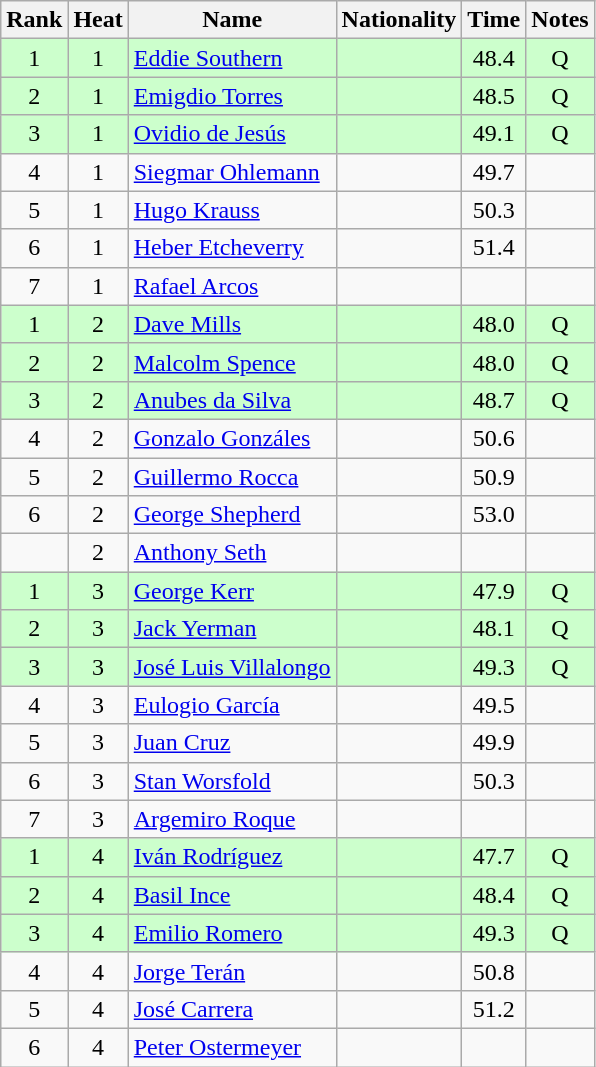<table class="wikitable sortable" style="text-align:center">
<tr>
<th>Rank</th>
<th>Heat</th>
<th>Name</th>
<th>Nationality</th>
<th>Time</th>
<th>Notes</th>
</tr>
<tr bgcolor=ccffcc>
<td>1</td>
<td>1</td>
<td align=left><a href='#'>Eddie Southern</a></td>
<td align=left></td>
<td>48.4</td>
<td>Q</td>
</tr>
<tr bgcolor=ccffcc>
<td>2</td>
<td>1</td>
<td align=left><a href='#'>Emigdio Torres</a></td>
<td align=left></td>
<td>48.5</td>
<td>Q</td>
</tr>
<tr bgcolor=ccffcc>
<td>3</td>
<td>1</td>
<td align=left><a href='#'>Ovidio de Jesús</a></td>
<td align=left></td>
<td>49.1</td>
<td>Q</td>
</tr>
<tr>
<td>4</td>
<td>1</td>
<td align=left><a href='#'>Siegmar Ohlemann</a></td>
<td align=left></td>
<td>49.7</td>
<td></td>
</tr>
<tr>
<td>5</td>
<td>1</td>
<td align=left><a href='#'>Hugo Krauss</a></td>
<td align=left></td>
<td>50.3</td>
<td></td>
</tr>
<tr>
<td>6</td>
<td>1</td>
<td align=left><a href='#'>Heber Etcheverry</a></td>
<td align=left></td>
<td>51.4</td>
<td></td>
</tr>
<tr>
<td>7</td>
<td>1</td>
<td align=left><a href='#'>Rafael Arcos</a></td>
<td align=left></td>
<td></td>
<td></td>
</tr>
<tr bgcolor=ccffcc>
<td>1</td>
<td>2</td>
<td align=left><a href='#'>Dave Mills</a></td>
<td align=left></td>
<td>48.0</td>
<td>Q</td>
</tr>
<tr bgcolor=ccffcc>
<td>2</td>
<td>2</td>
<td align=left><a href='#'>Malcolm Spence</a></td>
<td align=left></td>
<td>48.0</td>
<td>Q</td>
</tr>
<tr bgcolor=ccffcc>
<td>3</td>
<td>2</td>
<td align=left><a href='#'>Anubes da Silva</a></td>
<td align=left></td>
<td>48.7</td>
<td>Q</td>
</tr>
<tr>
<td>4</td>
<td>2</td>
<td align=left><a href='#'>Gonzalo Gonzáles</a></td>
<td align=left></td>
<td>50.6</td>
<td></td>
</tr>
<tr>
<td>5</td>
<td>2</td>
<td align=left><a href='#'>Guillermo Rocca</a></td>
<td align=left></td>
<td>50.9</td>
<td></td>
</tr>
<tr>
<td>6</td>
<td>2</td>
<td align=left><a href='#'>George Shepherd</a></td>
<td align=left></td>
<td>53.0</td>
<td></td>
</tr>
<tr>
<td></td>
<td>2</td>
<td align=left><a href='#'>Anthony Seth</a></td>
<td align=left></td>
<td></td>
<td></td>
</tr>
<tr bgcolor=ccffcc>
<td>1</td>
<td>3</td>
<td align=left><a href='#'>George Kerr</a></td>
<td align=left></td>
<td>47.9</td>
<td>Q</td>
</tr>
<tr bgcolor=ccffcc>
<td>2</td>
<td>3</td>
<td align=left><a href='#'>Jack Yerman</a></td>
<td align=left></td>
<td>48.1</td>
<td>Q</td>
</tr>
<tr bgcolor=ccffcc>
<td>3</td>
<td>3</td>
<td align=left><a href='#'>José Luis Villalongo</a></td>
<td align=left></td>
<td>49.3</td>
<td>Q</td>
</tr>
<tr>
<td>4</td>
<td>3</td>
<td align=left><a href='#'>Eulogio García</a></td>
<td align=left></td>
<td>49.5</td>
<td></td>
</tr>
<tr>
<td>5</td>
<td>3</td>
<td align=left><a href='#'>Juan Cruz</a></td>
<td align=left></td>
<td>49.9</td>
<td></td>
</tr>
<tr>
<td>6</td>
<td>3</td>
<td align=left><a href='#'>Stan Worsfold</a></td>
<td align=left></td>
<td>50.3</td>
<td></td>
</tr>
<tr>
<td>7</td>
<td>3</td>
<td align=left><a href='#'>Argemiro Roque</a></td>
<td align=left></td>
<td></td>
<td></td>
</tr>
<tr bgcolor=ccffcc>
<td>1</td>
<td>4</td>
<td align=left><a href='#'>Iván Rodríguez</a></td>
<td align=left></td>
<td>47.7</td>
<td>Q</td>
</tr>
<tr bgcolor=ccffcc>
<td>2</td>
<td>4</td>
<td align=left><a href='#'>Basil Ince</a></td>
<td align=left></td>
<td>48.4</td>
<td>Q</td>
</tr>
<tr bgcolor=ccffcc>
<td>3</td>
<td>4</td>
<td align=left><a href='#'>Emilio Romero</a></td>
<td align=left></td>
<td>49.3</td>
<td>Q</td>
</tr>
<tr>
<td>4</td>
<td>4</td>
<td align=left><a href='#'>Jorge Terán</a></td>
<td align=left></td>
<td>50.8</td>
<td></td>
</tr>
<tr>
<td>5</td>
<td>4</td>
<td align=left><a href='#'>José Carrera</a></td>
<td align=left></td>
<td>51.2</td>
<td></td>
</tr>
<tr>
<td>6</td>
<td>4</td>
<td align=left><a href='#'>Peter Ostermeyer</a></td>
<td align=left></td>
<td></td>
<td></td>
</tr>
</table>
